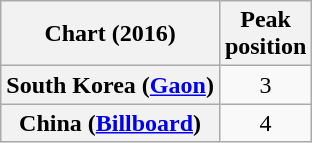<table class="wikitable plainrowheaders" style="text-align:center">
<tr>
<th scope="col">Chart (2016)</th>
<th scope="col">Peak<br>position</th>
</tr>
<tr>
<th scope="row">South Korea (<a href='#'>Gaon</a>)</th>
<td>3</td>
</tr>
<tr>
<th scope="row">China (<a href='#'>Billboard</a>)</th>
<td>4</td>
</tr>
</table>
